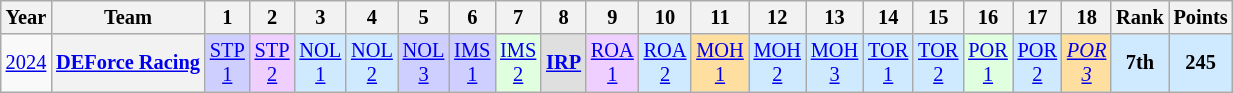<table class="wikitable" style="text-align:center; font-size:85%">
<tr>
<th>Year</th>
<th>Team</th>
<th>1</th>
<th>2</th>
<th>3</th>
<th>4</th>
<th>5</th>
<th>6</th>
<th>7</th>
<th>8</th>
<th>9</th>
<th>10</th>
<th>11</th>
<th>12</th>
<th>13</th>
<th>14</th>
<th>15</th>
<th>16</th>
<th>17</th>
<th>18</th>
<th>Rank</th>
<th>Points</th>
</tr>
<tr>
<td><a href='#'>2024</a></td>
<th nowrap><a href='#'>DEForce Racing</a></th>
<td style="background:#CFCFFF;"><a href='#'>STP<br>1</a><br></td>
<td style="background:#EFCFFF;"><a href='#'>STP<br>2</a><br></td>
<td style="background:#CFEAFF;"><a href='#'>NOL<br>1</a><br></td>
<td style="background:#CFEAFF;"><a href='#'>NOL<br>2</a><br></td>
<td style="background:#CFCFFF;"><a href='#'>NOL<br>3</a><br></td>
<td style="background:#CFCFFF;"><a href='#'>IMS<br>1</a><br></td>
<td style="background:#DFFFDF;"><a href='#'>IMS<br>2</a><br></td>
<td style="background:#DFDFDF;"><strong><a href='#'>IRP</a></strong><br></td>
<td style="background:#EFCFFF;"><a href='#'>ROA<br>1</a><br></td>
<td style="background:#CFEAFF;"><a href='#'>ROA<br>2</a><br></td>
<td style="background:#FFDF9F;"><a href='#'>MOH<br>1</a><br></td>
<td style="background:#CFEAFF;"><a href='#'>MOH<br>2</a><br></td>
<td style="background:#CFEAFF;"><a href='#'>MOH<br>3</a><br></td>
<td style="background:#CFEAFF;"><a href='#'>TOR<br>1</a><br></td>
<td style="background:#CFEAFF;"><a href='#'>TOR<br>2</a><br></td>
<td style="background:#DFFFDF;"><a href='#'>POR<br>1</a><br></td>
<td style="background:#CFEAFF;"><a href='#'>POR<br>2</a><br></td>
<td style="background:#FFDF9F;"><em><a href='#'>POR<br>3</a></em><br></td>
<th style="background:#CFEAFF;">7th</th>
<th style="background:#CFEAFF;">245</th>
</tr>
</table>
